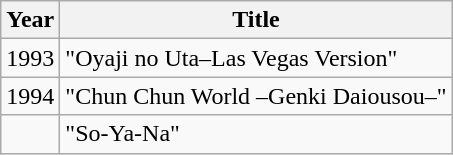<table class="wikitable">
<tr>
<th>Year</th>
<th>Title</th>
</tr>
<tr>
<td>1993</td>
<td>"Oyaji no Uta–Las Vegas Version"</td>
</tr>
<tr>
<td>1994</td>
<td>"Chun Chun World –Genki Daiousou–"</td>
</tr>
<tr>
<td></td>
<td>"So-Ya-Na"</td>
</tr>
</table>
